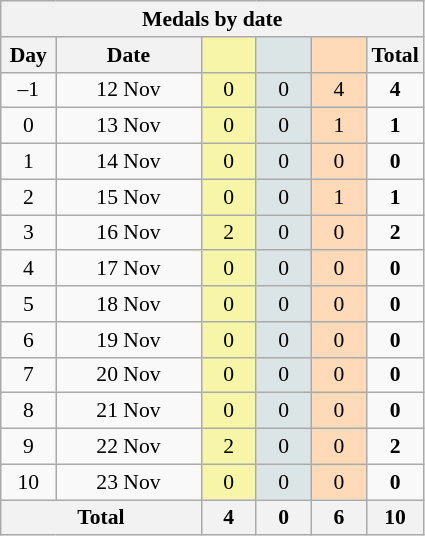<table class="wikitable" style="font-size:90%; text-align:center;">
<tr style="background:#efefef;">
<th colspan=6><strong>Medals by date</strong></th>
</tr>
<tr>
<th width=30><strong>Day</strong></th>
<th width=90><strong>Date</strong></th>
<th width=30 style="background:#F7F6A8;"></th>
<th width=30 style="background:#DCE5E5;"></th>
<th width=30 style="background:#FFDAB9;"></th>
<th width=30><strong>Total</strong></th>
</tr>
<tr>
<td>–1</td>
<td>12 Nov</td>
<td style="background:#F7F6A8;">0</td>
<td style="background:#DCE5E5;">0</td>
<td style="background:#FFDAB9;">4</td>
<td><strong>4</strong></td>
</tr>
<tr>
<td>0</td>
<td>13 Nov</td>
<td style="background:#F7F6A8;">0</td>
<td style="background:#DCE5E5;">0</td>
<td style="background:#FFDAB9;">1</td>
<td><strong>1</strong></td>
</tr>
<tr>
<td>1</td>
<td>14 Nov</td>
<td style="background:#F7F6A8;">0</td>
<td style="background:#DCE5E5;">0</td>
<td style="background:#FFDAB9;">0</td>
<td><strong>0</strong></td>
</tr>
<tr>
<td>2</td>
<td>15 Nov</td>
<td style="background:#F7F6A8;">0</td>
<td style="background:#DCE5E5;">0</td>
<td style="background:#FFDAB9;">1</td>
<td><strong>1</strong></td>
</tr>
<tr>
<td>3</td>
<td>16 Nov</td>
<td style="background:#F7F6A8;">2</td>
<td style="background:#DCE5E5;">0</td>
<td style="background:#FFDAB9;">0</td>
<td><strong>2</strong></td>
</tr>
<tr>
<td>4</td>
<td>17 Nov</td>
<td style="background:#F7F6A8;">0</td>
<td style="background:#DCE5E5;">0</td>
<td style="background:#FFDAB9;">0</td>
<td><strong>0</strong></td>
</tr>
<tr>
<td>5</td>
<td>18 Nov</td>
<td style="background:#F7F6A8;">0</td>
<td style="background:#DCE5E5;">0</td>
<td style="background:#FFDAB9;">0</td>
<td><strong>0</strong></td>
</tr>
<tr>
<td>6</td>
<td>19 Nov</td>
<td style="background:#F7F6A8;">0</td>
<td style="background:#DCE5E5;">0</td>
<td style="background:#FFDAB9;">0</td>
<td><strong>0</strong></td>
</tr>
<tr>
<td>7</td>
<td>20 Nov</td>
<td style="background:#F7F6A8;">0</td>
<td style="background:#DCE5E5;">0</td>
<td style="background:#FFDAB9;">0</td>
<td><strong>0</strong></td>
</tr>
<tr>
<td>8</td>
<td>21 Nov</td>
<td style="background:#F7F6A8;">0</td>
<td style="background:#DCE5E5;">0</td>
<td style="background:#FFDAB9;">0</td>
<td><strong>0</strong></td>
</tr>
<tr>
<td>9</td>
<td>22 Nov</td>
<td style="background:#F7F6A8;">2</td>
<td style="background:#DCE5E5;">0</td>
<td style="background:#FFDAB9;">0</td>
<td><strong>2</strong></td>
</tr>
<tr>
<td>10</td>
<td>23 Nov</td>
<td style="background:#F7F6A8;">0</td>
<td style="background:#DCE5E5;">0</td>
<td style="background:#FFDAB9;">0</td>
<td><strong>0</strong></td>
</tr>
<tr>
<th colspan="2"><strong>Total</strong></th>
<th><strong>4</strong></th>
<th><strong>0</strong></th>
<th><strong>6</strong></th>
<th><strong>10</strong></th>
</tr>
</table>
